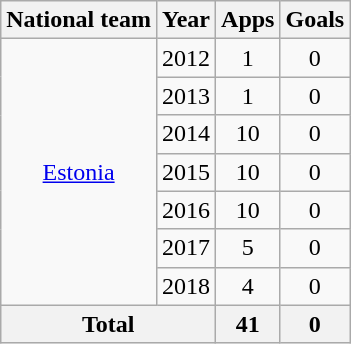<table class="wikitable" style="text-align:center;">
<tr>
<th>National team</th>
<th>Year</th>
<th>Apps</th>
<th>Goals</th>
</tr>
<tr>
<td rowspan=7><a href='#'>Estonia</a></td>
<td>2012</td>
<td>1</td>
<td>0</td>
</tr>
<tr>
<td>2013</td>
<td>1</td>
<td>0</td>
</tr>
<tr>
<td>2014</td>
<td>10</td>
<td>0</td>
</tr>
<tr>
<td>2015</td>
<td>10</td>
<td>0</td>
</tr>
<tr>
<td>2016</td>
<td>10</td>
<td>0</td>
</tr>
<tr>
<td>2017</td>
<td>5</td>
<td>0</td>
</tr>
<tr>
<td>2018</td>
<td>4</td>
<td>0</td>
</tr>
<tr>
<th colspan=2>Total</th>
<th>41</th>
<th>0</th>
</tr>
</table>
